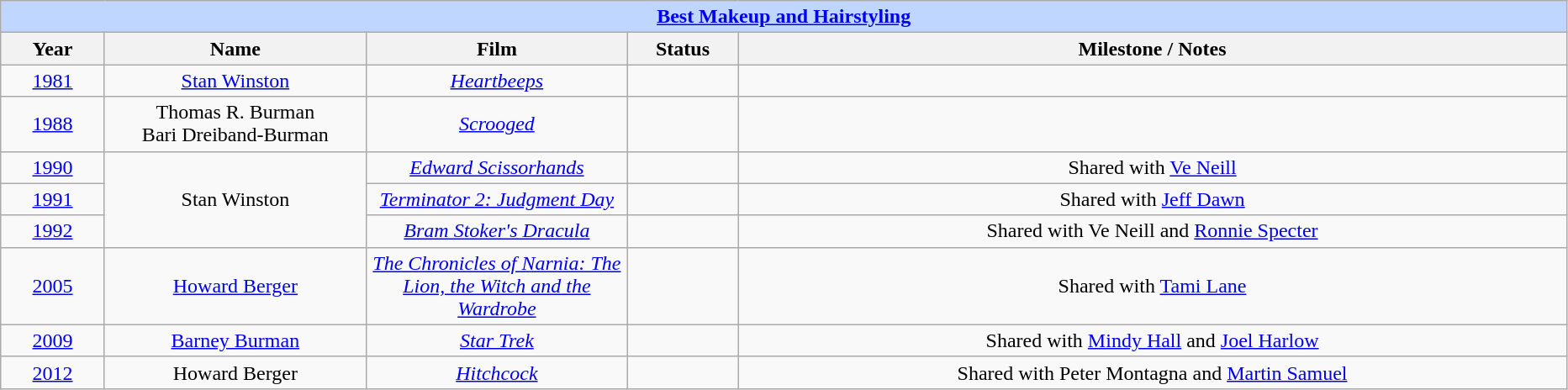<table class="wikitable" style="text-align: center">
<tr ---- bgcolor="#bfd7ff">
<td colspan=6 align=center><strong><a href='#'>Best Makeup and Hairstyling</a></strong></td>
</tr>
<tr ---- bgcolor="#ebf5ff">
<th width="075">Year</th>
<th width="200">Name</th>
<th width="200">Film</th>
<th width="080">Status</th>
<th width="650">Milestone / Notes</th>
</tr>
<tr>
<td><a href='#'>1981</a></td>
<td><a href='#'>Stan Winston</a></td>
<td><em><a href='#'>Heartbeeps</a></em></td>
<td></td>
<td></td>
</tr>
<tr>
<td><a href='#'>1988</a></td>
<td>Thomas R. Burman<br>Bari Dreiband-Burman</td>
<td><em><a href='#'>Scrooged</a></em></td>
<td></td>
<td></td>
</tr>
<tr>
<td><a href='#'>1990</a></td>
<td rowspan=3>Stan Winston</td>
<td><em><a href='#'>Edward Scissorhands</a></em></td>
<td></td>
<td>Shared with <a href='#'>Ve Neill</a></td>
</tr>
<tr>
<td><a href='#'>1991</a></td>
<td><em><a href='#'>Terminator 2: Judgment Day</a></em></td>
<td></td>
<td>Shared with <a href='#'>Jeff Dawn</a></td>
</tr>
<tr>
<td><a href='#'>1992</a></td>
<td><em><a href='#'>Bram Stoker's Dracula</a></em></td>
<td></td>
<td>Shared with Ve Neill and <a href='#'>Ronnie Specter</a></td>
</tr>
<tr>
<td><a href='#'>2005</a></td>
<td><a href='#'>Howard Berger</a></td>
<td><em><a href='#'>The Chronicles of Narnia: The Lion, the Witch and the Wardrobe</a></em></td>
<td></td>
<td>Shared with <a href='#'>Tami Lane</a></td>
</tr>
<tr>
<td><a href='#'>2009</a></td>
<td><a href='#'>Barney Burman</a></td>
<td><em><a href='#'>Star Trek</a></em></td>
<td></td>
<td>Shared with <a href='#'>Mindy Hall</a> and <a href='#'>Joel Harlow</a></td>
</tr>
<tr>
<td><a href='#'>2012</a></td>
<td>Howard Berger</td>
<td><em><a href='#'>Hitchcock</a></em></td>
<td></td>
<td>Shared with Peter Montagna and <a href='#'>Martin Samuel</a></td>
</tr>
</table>
